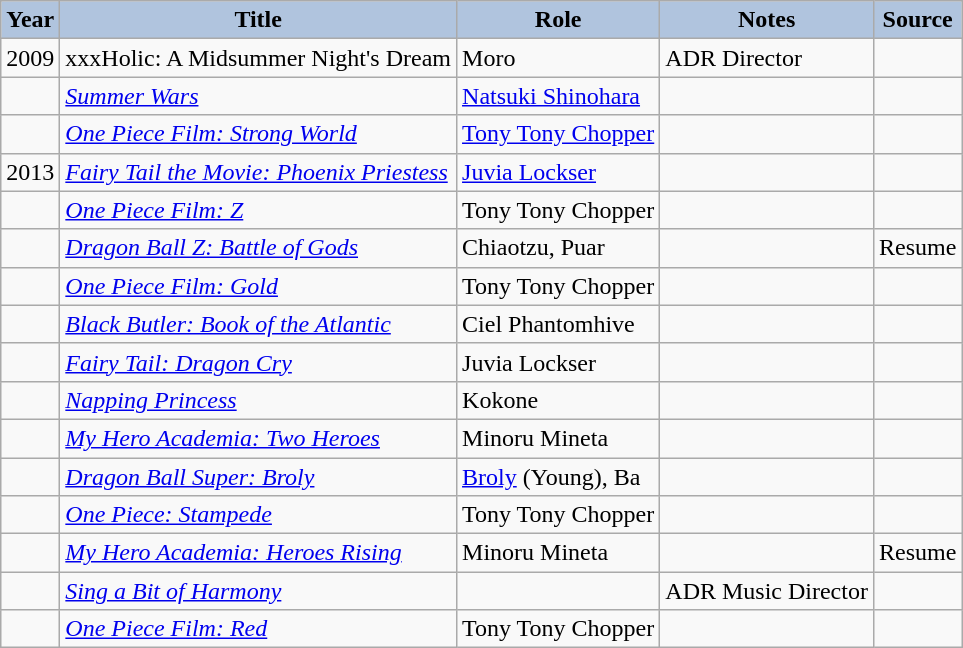<table class="wikitable sortable plainrowheaders">
<tr>
<th style="background:#b0c4de;">Year</th>
<th style="background:#b0c4de;">Title</th>
<th style="background:#b0c4de;">Role</th>
<th style="background:#b0c4de;" class="unsortable">Notes</th>
<th style="background:#b0c4de;" class="unsortable">Source</th>
</tr>
<tr>
<td>2009</td>
<td>xxxHolic: A Midsummer Night's Dream</td>
<td>Moro</td>
<td>ADR Director</td>
<td></td>
</tr>
<tr>
<td></td>
<td><em><a href='#'>Summer Wars</a></em></td>
<td><a href='#'>Natsuki Shinohara</a></td>
<td></td>
<td></td>
</tr>
<tr>
<td></td>
<td><em><a href='#'>One Piece Film: Strong World</a> </em></td>
<td><a href='#'>Tony Tony Chopper</a></td>
<td></td>
<td></td>
</tr>
<tr>
<td>2013</td>
<td><em><a href='#'>Fairy Tail the Movie: Phoenix Priestess</a></em></td>
<td><a href='#'>Juvia Lockser</a></td>
<td></td>
<td></td>
</tr>
<tr>
<td></td>
<td><em><a href='#'>One Piece Film: Z</a> </em></td>
<td>Tony Tony Chopper</td>
<td></td>
<td></td>
</tr>
<tr>
<td></td>
<td><em><a href='#'>Dragon Ball Z: Battle of Gods</a></em></td>
<td>Chiaotzu, Puar</td>
<td></td>
<td>Resume</td>
</tr>
<tr>
<td></td>
<td><em><a href='#'>One Piece Film: Gold</a> </em></td>
<td>Tony Tony Chopper</td>
<td></td>
<td></td>
</tr>
<tr>
<td></td>
<td><em><a href='#'>Black Butler: Book of the Atlantic</a> </em></td>
<td>Ciel Phantomhive</td>
<td></td>
<td></td>
</tr>
<tr>
<td></td>
<td><em><a href='#'>Fairy Tail: Dragon Cry</a></em></td>
<td>Juvia Lockser</td>
<td></td>
<td></td>
</tr>
<tr>
<td></td>
<td><em><a href='#'>Napping Princess</a></em></td>
<td>Kokone</td>
<td></td>
<td></td>
</tr>
<tr>
<td></td>
<td><em><a href='#'>My Hero Academia: Two Heroes</a></em></td>
<td>Minoru Mineta</td>
<td></td>
<td></td>
</tr>
<tr>
<td></td>
<td><em><a href='#'>Dragon Ball Super: Broly</a></em></td>
<td><a href='#'>Broly</a> (Young), Ba</td>
<td></td>
<td></td>
</tr>
<tr>
<td></td>
<td><em><a href='#'>One Piece: Stampede</a></em></td>
<td>Tony Tony Chopper</td>
<td></td>
<td></td>
</tr>
<tr>
<td></td>
<td><em><a href='#'>My Hero Academia: Heroes Rising</a></em></td>
<td>Minoru Mineta</td>
<td></td>
<td>Resume</td>
</tr>
<tr>
<td></td>
<td><em><a href='#'>Sing a Bit of Harmony</a></em></td>
<td></td>
<td>ADR Music Director</td>
<td></td>
</tr>
<tr>
<td></td>
<td><em><a href='#'>One Piece Film: Red</a></em></td>
<td>Tony Tony Chopper</td>
<td></td>
<td></td>
</tr>
</table>
